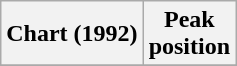<table class="wikitable sortable plainrowheaders">
<tr>
<th scope="col">Chart (1992)</th>
<th scope="col">Peak<br>position</th>
</tr>
<tr>
</tr>
</table>
